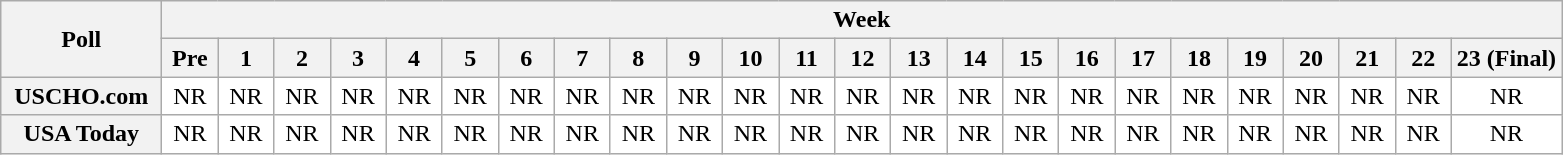<table class="wikitable" style="white-space:nowrap;">
<tr>
<th scope="col" width="100" rowspan="2">Poll</th>
<th colspan="25">Week</th>
</tr>
<tr>
<th scope="col" width="30">Pre</th>
<th scope="col" width="30">1</th>
<th scope="col" width="30">2</th>
<th scope="col" width="30">3</th>
<th scope="col" width="30">4</th>
<th scope="col" width="30">5</th>
<th scope="col" width="30">6</th>
<th scope="col" width="30">7</th>
<th scope="col" width="30">8</th>
<th scope="col" width="30">9</th>
<th scope="col" width="30">10</th>
<th scope="col" width="30">11</th>
<th scope="col" width="30">12</th>
<th scope="col" width="30">13</th>
<th scope="col" width="30">14</th>
<th scope="col" width="30">15</th>
<th scope="col" width="30">16</th>
<th scope="col" width="30">17</th>
<th scope="col" width="30">18</th>
<th scope="col" width="30">19</th>
<th scope="col" width="30">20</th>
<th scope="col" width="30">21</th>
<th scope="col" width="30">22</th>
<th scope="col" width="30">23 (Final)</th>
</tr>
<tr style="text-align:center;">
<th>USCHO.com</th>
<td bgcolor=FFFFFF>NR</td>
<td bgcolor=FFFFFF>NR</td>
<td bgcolor=FFFFFF>NR</td>
<td bgcolor=FFFFFF>NR</td>
<td bgcolor=FFFFFF>NR</td>
<td bgcolor=FFFFFF>NR</td>
<td bgcolor=FFFFFF>NR</td>
<td bgcolor=FFFFFF>NR</td>
<td bgcolor=FFFFFF>NR</td>
<td bgcolor=FFFFFF>NR</td>
<td bgcolor=FFFFFF>NR</td>
<td bgcolor=FFFFFF>NR</td>
<td bgcolor=FFFFFF>NR</td>
<td bgcolor=FFFFFF>NR</td>
<td bgcolor=FFFFFF>NR</td>
<td bgcolor=FFFFFF>NR</td>
<td bgcolor=FFFFFF>NR</td>
<td bgcolor=FFFFFF>NR</td>
<td bgcolor=FFFFFF>NR</td>
<td bgcolor=FFFFFF>NR</td>
<td bgcolor=FFFFFF>NR</td>
<td bgcolor=FFFFFF>NR</td>
<td bgcolor=FFFFFF>NR</td>
<td bgcolor=FFFFFF>NR</td>
</tr>
<tr style="text-align:center;">
<th>USA Today</th>
<td bgcolor=FFFFFF>NR</td>
<td bgcolor=FFFFFF>NR</td>
<td bgcolor=FFFFFF>NR</td>
<td bgcolor=FFFFFF>NR</td>
<td bgcolor=FFFFFF>NR</td>
<td bgcolor=FFFFFF>NR</td>
<td bgcolor=FFFFFF>NR</td>
<td bgcolor=FFFFFF>NR</td>
<td bgcolor=FFFFFF>NR</td>
<td bgcolor=FFFFFF>NR</td>
<td bgcolor=FFFFFF>NR</td>
<td bgcolor=FFFFFF>NR</td>
<td bgcolor=FFFFFF>NR</td>
<td bgcolor=FFFFFF>NR</td>
<td bgcolor=FFFFFF>NR</td>
<td bgcolor=FFFFFF>NR</td>
<td bgcolor=FFFFFF>NR</td>
<td bgcolor=FFFFFF>NR</td>
<td bgcolor=FFFFFF>NR</td>
<td bgcolor=FFFFFF>NR</td>
<td bgcolor=FFFFFF>NR</td>
<td bgcolor=FFFFFF>NR</td>
<td bgcolor=FFFFFF>NR</td>
<td bgcolor=FFFFFF>NR</td>
</tr>
</table>
